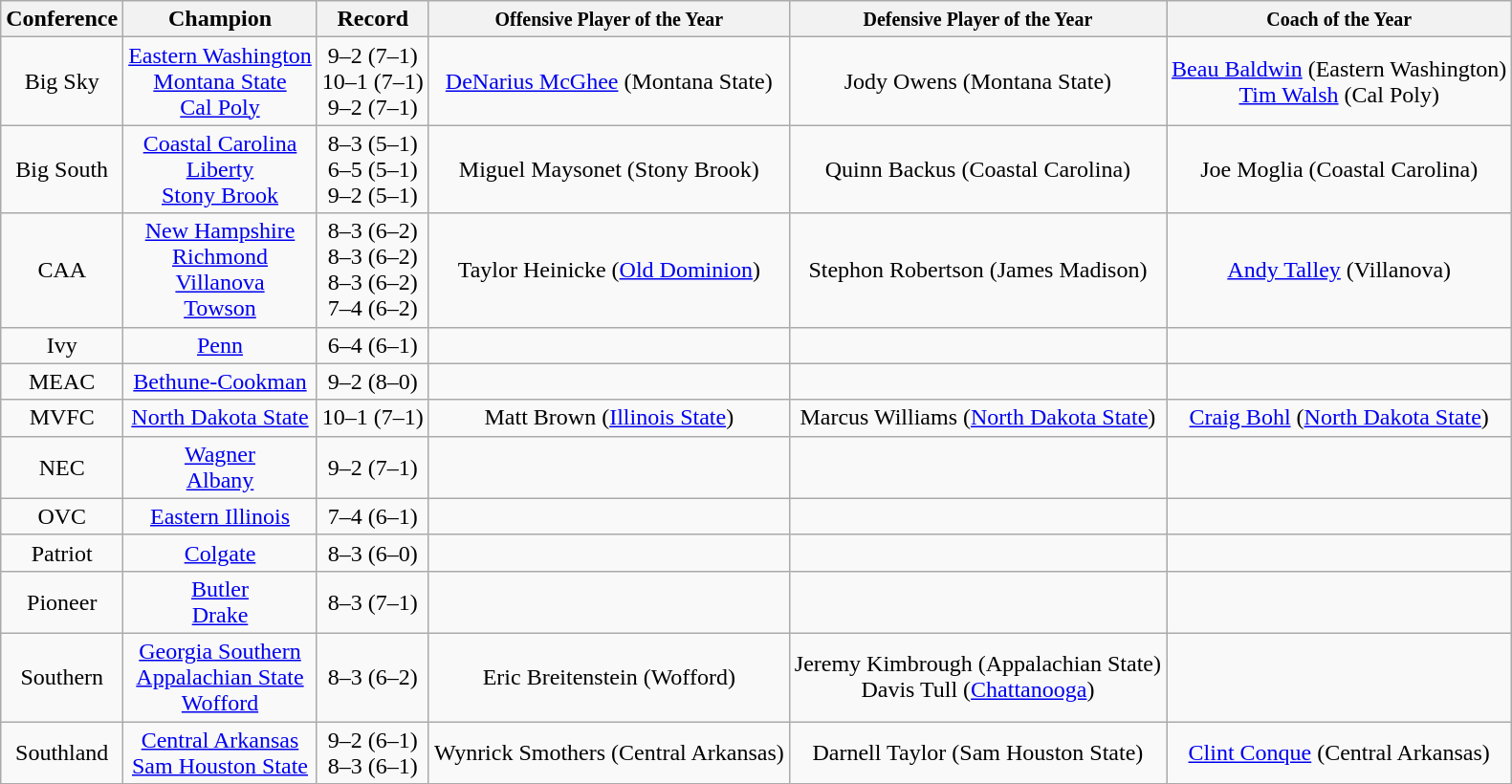<table class="wikitable" style="text-align:center;">
<tr>
<th>Conference</th>
<th>Champion</th>
<th>Record</th>
<th><small>Offensive Player of the Year</small></th>
<th><small>Defensive Player of the Year</small></th>
<th><small>Coach of the Year</small></th>
</tr>
<tr>
<td>Big Sky</td>
<td><a href='#'>Eastern Washington</a><br> <a href='#'>Montana State</a> <br> <a href='#'>Cal Poly</a></td>
<td>9–2 (7–1)<br>10–1 (7–1)<br>9–2 (7–1)</td>
<td><a href='#'>DeNarius McGhee</a> (Montana State)</td>
<td>Jody Owens (Montana State)</td>
<td><a href='#'>Beau Baldwin</a> (Eastern Washington)<br><a href='#'>Tim Walsh</a> (Cal Poly)</td>
</tr>
<tr>
<td>Big South</td>
<td><a href='#'>Coastal Carolina</a><br><a href='#'>Liberty</a><br><a href='#'>Stony Brook</a></td>
<td>8–3 (5–1)<br>6–5 (5–1)<br>9–2 (5–1)</td>
<td>Miguel Maysonet (Stony Brook)</td>
<td>Quinn Backus (Coastal Carolina)</td>
<td>Joe Moglia (Coastal Carolina)</td>
</tr>
<tr>
<td>CAA</td>
<td><a href='#'>New Hampshire</a><br><a href='#'>Richmond</a><br><a href='#'>Villanova</a><br><a href='#'>Towson</a></td>
<td>8–3 (6–2)<br>8–3 (6–2)<br>8–3 (6–2)<br>7–4 (6–2)</td>
<td>Taylor Heinicke (<a href='#'>Old Dominion</a>)</td>
<td>Stephon Robertson (James Madison)</td>
<td><a href='#'>Andy Talley</a> (Villanova)</td>
</tr>
<tr>
<td>Ivy</td>
<td><a href='#'>Penn</a></td>
<td>6–4 (6–1)</td>
<td></td>
<td></td>
<td></td>
</tr>
<tr>
<td>MEAC</td>
<td><a href='#'>Bethune-Cookman</a></td>
<td>9–2 (8–0)</td>
<td></td>
<td></td>
<td></td>
</tr>
<tr>
<td>MVFC</td>
<td><a href='#'>North Dakota State</a></td>
<td>10–1 (7–1)</td>
<td>Matt Brown (<a href='#'>Illinois State</a>)</td>
<td>Marcus Williams (<a href='#'>North Dakota State</a>)</td>
<td><a href='#'>Craig Bohl</a> (<a href='#'>North Dakota State</a>)</td>
</tr>
<tr>
<td>NEC</td>
<td><a href='#'>Wagner</a><br><a href='#'>Albany</a></td>
<td>9–2 (7–1)</td>
<td></td>
<td></td>
<td></td>
</tr>
<tr>
<td>OVC</td>
<td><a href='#'>Eastern Illinois</a></td>
<td>7–4 (6–1)</td>
<td></td>
<td></td>
<td></td>
</tr>
<tr>
<td>Patriot</td>
<td><a href='#'>Colgate</a></td>
<td>8–3 (6–0)</td>
<td></td>
<td></td>
<td></td>
</tr>
<tr>
<td>Pioneer</td>
<td><a href='#'>Butler</a><br><a href='#'>Drake</a></td>
<td>8–3 (7–1)</td>
<td></td>
<td></td>
<td></td>
</tr>
<tr>
<td>Southern</td>
<td><a href='#'>Georgia Southern</a><br><a href='#'>Appalachian State</a><br><a href='#'>Wofford</a></td>
<td>8–3 (6–2)</td>
<td>Eric Breitenstein (Wofford)</td>
<td>Jeremy Kimbrough (Appalachian State)<br>Davis Tull (<a href='#'>Chattanooga</a>)</td>
<td></td>
</tr>
<tr>
<td>Southland</td>
<td><a href='#'>Central Arkansas</a><br><a href='#'>Sam Houston State</a></td>
<td>9–2 (6–1)<br>8–3 (6–1)</td>
<td>Wynrick Smothers (Central Arkansas)</td>
<td>Darnell Taylor (Sam Houston State)</td>
<td><a href='#'>Clint Conque</a> (Central Arkansas)</td>
</tr>
</table>
